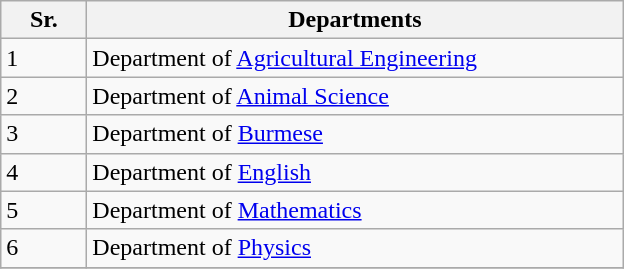<table class="wikitable">
<tr>
<th width="50">Sr.</th>
<th width="350">Departments</th>
</tr>
<tr>
<td>1</td>
<td>Department of <a href='#'>Agricultural Engineering</a></td>
</tr>
<tr>
<td>2</td>
<td>Department of <a href='#'>Animal Science</a></td>
</tr>
<tr>
<td>3</td>
<td>Department of <a href='#'>Burmese</a></td>
</tr>
<tr>
<td>4</td>
<td>Department of <a href='#'>English</a></td>
</tr>
<tr>
<td>5</td>
<td>Department of <a href='#'>Mathematics</a></td>
</tr>
<tr>
<td>6</td>
<td>Department of <a href='#'>Physics</a></td>
</tr>
<tr>
</tr>
</table>
